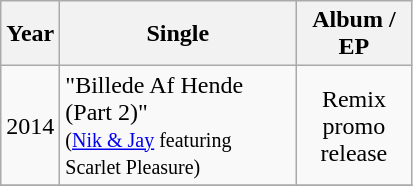<table class="wikitable">
<tr>
<th align="center" width="10">Year</th>
<th align="center" width="150">Single</th>
<th align="center" width="70">Album / EP</th>
</tr>
<tr>
<td style="text-align:center;">2014</td>
<td>"Billede Af Hende (Part 2)"<br><small>(<a href='#'>Nik & Jay</a> featuring Scarlet Pleasure)</small></td>
<td style="text-align:center;">Remix promo release</td>
</tr>
<tr>
</tr>
</table>
